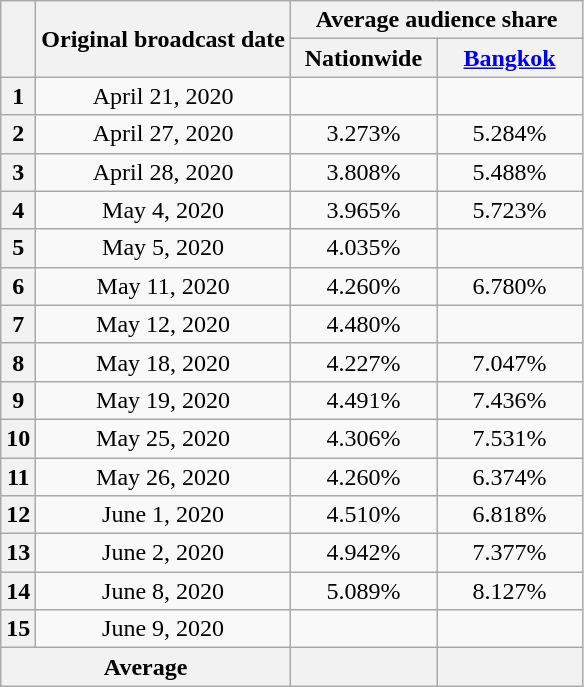<table class="wikitable" style="text-align:center">
<tr>
<th rowspan="2"></th>
<th rowspan="2">Original broadcast date</th>
<th colspan="2">Average audience share</th>
</tr>
<tr>
<th width="90">Nationwide</th>
<th width="90"><a href='#'>Bangkok</a></th>
</tr>
<tr>
<th>1</th>
<td>April 21, 2020</td>
<td></td>
<td></td>
</tr>
<tr>
<th>2</th>
<td>April 27, 2020</td>
<td>3.273%</td>
<td>5.284%</td>
</tr>
<tr>
<th>3</th>
<td>April 28, 2020</td>
<td>3.808%</td>
<td>5.488%</td>
</tr>
<tr>
<th>4</th>
<td>May 4, 2020</td>
<td>3.965%</td>
<td>5.723%</td>
</tr>
<tr>
<th>5</th>
<td>May 5, 2020</td>
<td>4.035%</td>
<td></td>
</tr>
<tr>
<th>6</th>
<td>May 11, 2020</td>
<td>4.260%</td>
<td>6.780%</td>
</tr>
<tr>
<th>7</th>
<td>May 12, 2020</td>
<td>4.480%</td>
<td></td>
</tr>
<tr>
<th>8</th>
<td>May 18, 2020</td>
<td>4.227%</td>
<td>7.047%</td>
</tr>
<tr>
<th>9</th>
<td>May 19, 2020</td>
<td>4.491%</td>
<td>7.436%</td>
</tr>
<tr>
<th>10</th>
<td>May 25, 2020</td>
<td>4.306%</td>
<td>7.531%</td>
</tr>
<tr>
<th>11</th>
<td>May 26, 2020</td>
<td>4.260%</td>
<td>6.374%</td>
</tr>
<tr>
<th>12</th>
<td>June 1, 2020</td>
<td>4.510%</td>
<td>6.818%</td>
</tr>
<tr>
<th>13</th>
<td>June 2, 2020</td>
<td>4.942%</td>
<td>7.377%</td>
</tr>
<tr>
<th>14</th>
<td>June 8, 2020</td>
<td>5.089%</td>
<td>8.127%</td>
</tr>
<tr>
<th>15</th>
<td>June 9, 2020</td>
<td></td>
<td></td>
</tr>
<tr>
<th colspan="2">Average</th>
<th></th>
<th></th>
</tr>
</table>
